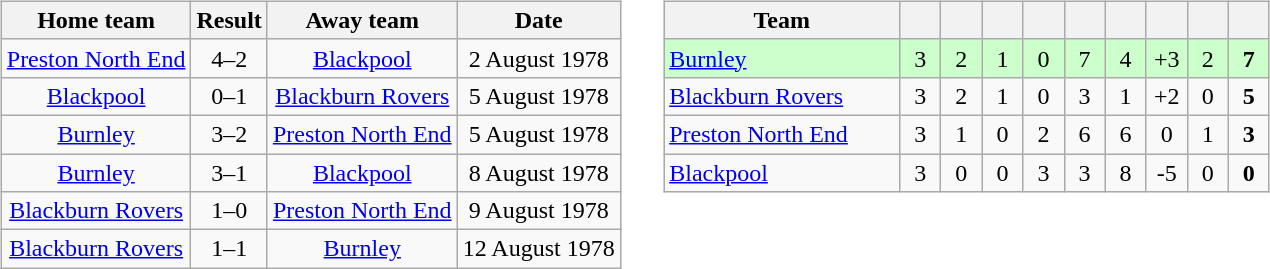<table>
<tr>
<td valign="top"><br><table class="wikitable" style="text-align: center">
<tr>
<th>Home team</th>
<th>Result</th>
<th>Away team</th>
<th>Date</th>
</tr>
<tr>
<td><a href='#'>Preston North End</a></td>
<td>4–2</td>
<td><a href='#'>Blackpool</a></td>
<td>2 August 1978</td>
</tr>
<tr>
<td><a href='#'>Blackpool</a></td>
<td>0–1</td>
<td><a href='#'>Blackburn Rovers</a></td>
<td>5 August 1978</td>
</tr>
<tr>
<td><a href='#'>Burnley</a></td>
<td>3–2</td>
<td><a href='#'>Preston North End</a></td>
<td>5 August 1978</td>
</tr>
<tr>
<td><a href='#'>Burnley</a></td>
<td>3–1</td>
<td><a href='#'>Blackpool</a></td>
<td>8 August 1978</td>
</tr>
<tr>
<td><a href='#'>Blackburn Rovers</a></td>
<td>1–0</td>
<td><a href='#'>Preston North End</a></td>
<td>9 August 1978</td>
</tr>
<tr>
<td><a href='#'>Blackburn Rovers</a></td>
<td>1–1</td>
<td><a href='#'>Burnley</a></td>
<td>12 August 1978</td>
</tr>
</table>
</td>
<td width="1"> </td>
<td valign="top"><br><table class="wikitable" style="text-align:center">
<tr>
<th width=150>Team</th>
<th width=20></th>
<th width=20></th>
<th width=20></th>
<th width=20></th>
<th width=20></th>
<th width=20></th>
<th width=20></th>
<th width=20></th>
<th width=20></th>
</tr>
<tr bgcolor="#ccffcc">
<td align="left"><a href='#'>Burnley</a></td>
<td>3</td>
<td>2</td>
<td>1</td>
<td>0</td>
<td>7</td>
<td>4</td>
<td>+3</td>
<td>2</td>
<td><strong>7</strong></td>
</tr>
<tr>
<td align="left"><a href='#'>Blackburn Rovers</a></td>
<td>3</td>
<td>2</td>
<td>1</td>
<td>0</td>
<td>3</td>
<td>1</td>
<td>+2</td>
<td>0</td>
<td><strong>5</strong></td>
</tr>
<tr>
<td align="left"><a href='#'>Preston North End</a></td>
<td>3</td>
<td>1</td>
<td>0</td>
<td>2</td>
<td>6</td>
<td>6</td>
<td>0</td>
<td>1</td>
<td><strong>3</strong></td>
</tr>
<tr>
<td align="left"><a href='#'>Blackpool</a></td>
<td>3</td>
<td>0</td>
<td>0</td>
<td>3</td>
<td>3</td>
<td>8</td>
<td>-5</td>
<td>0</td>
<td><strong>0</strong></td>
</tr>
</table>
</td>
</tr>
</table>
